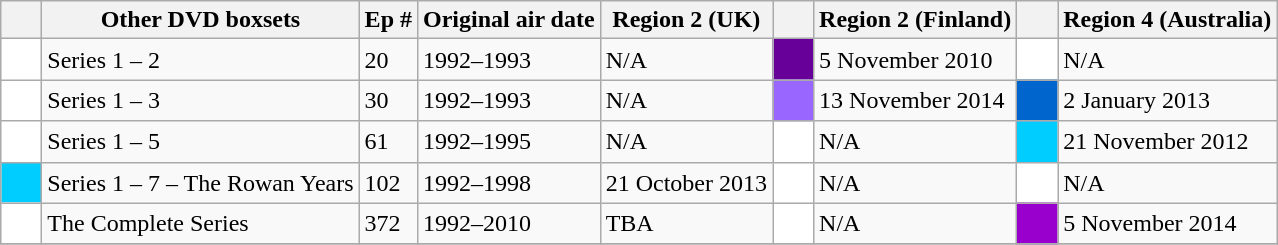<table class="wikitable">
<tr>
<th></th>
<th>Other DVD boxsets</th>
<th>Ep #</th>
<th>Original air date</th>
<th>Region 2 (UK)</th>
<th></th>
<th>Region 2 (Finland)</th>
<th></th>
<th>Region 4 (Australia)</th>
</tr>
<tr>
<td bgcolor="#ffffff" height="20px" width="20px"></td>
<td>Series 1 – 2</td>
<td>20</td>
<td>1992–1993</td>
<td>N/A</td>
<td bgcolor="#660099" height="20px" width="20px"></td>
<td>5 November 2010</td>
<td bgcolor="#ffffff" height="20px" width="20px"></td>
<td>N/A</td>
</tr>
<tr>
<td bgcolor="#ffffff" height="20px" width="20px"></td>
<td>Series 1 – 3</td>
<td>30</td>
<td>1992–1993</td>
<td>N/A</td>
<td bgcolor="#9966ff" height="20px" width="20px"></td>
<td>13 November 2014</td>
<td bgcolor="#0066cd" height="20px" width="20px"></td>
<td>2 January 2013</td>
</tr>
<tr>
<td bgcolor="#ffffff" height="20px" width="20px"></td>
<td>Series 1 – 5</td>
<td>61</td>
<td>1992–1995</td>
<td>N/A</td>
<td bgcolor="#ffffff" height="20px" width="20px"></td>
<td>N/A</td>
<td bgcolor="#00cdff" height="20px" width="20px"></td>
<td>21 November 2012</td>
</tr>
<tr>
<td bgcolor="#00cdff" height="20px" width="20px"></td>
<td>Series 1 – 7 – The Rowan Years</td>
<td>102</td>
<td>1992–1998</td>
<td>21 October 2013</td>
<td bgcolor="#ffffff" height="20px" width="20px"></td>
<td>N/A</td>
<td bgcolor="#ffffff" height="20px" width="20px"></td>
<td>N/A</td>
</tr>
<tr>
<td bgcolor="#ffffff" height="20px" width="20px"></td>
<td>The Complete Series</td>
<td>372</td>
<td>1992–2010</td>
<td>TBA</td>
<td bgcolor="#ffffff" height="20px" width="20px"></td>
<td>N/A</td>
<td bgcolor="#9900cd" height="20px" width="20px"></td>
<td>5 November 2014</td>
</tr>
<tr>
</tr>
</table>
